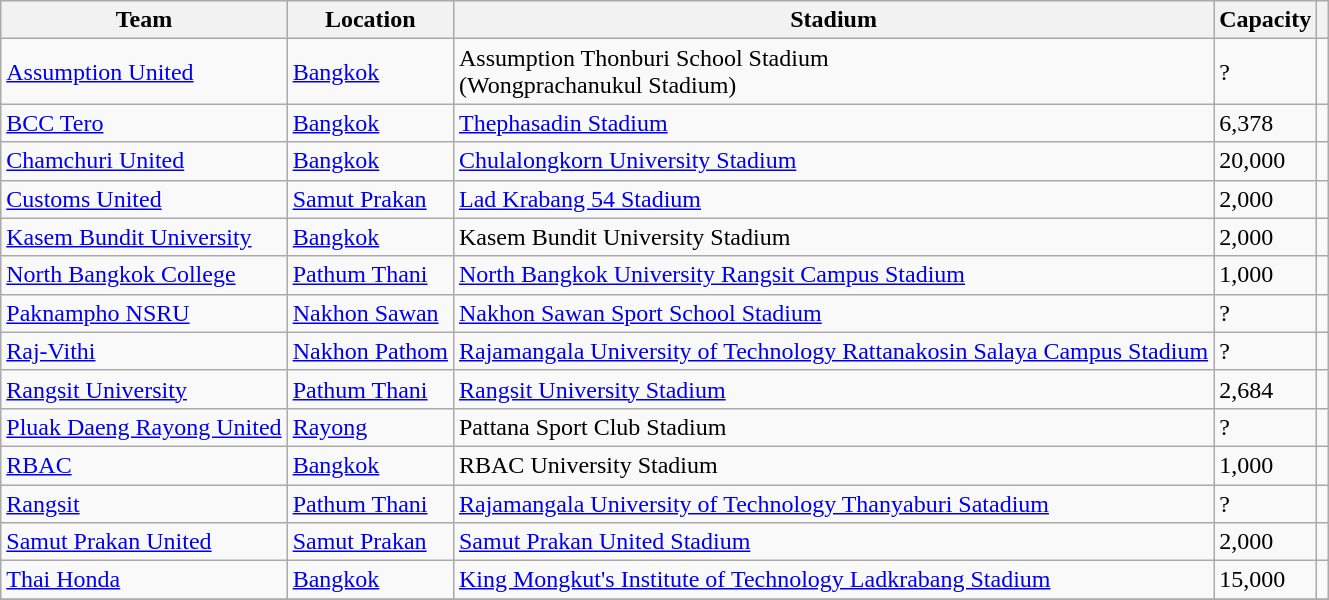<table class="wikitable sortable">
<tr>
<th>Team</th>
<th>Location</th>
<th>Stadium</th>
<th>Capacity</th>
<th class="unsortable"></th>
</tr>
<tr>
<td><a href='#'>Assumption United</a></td>
<td><a href='#'>Bangkok</a></td>
<td>Assumption Thonburi School Stadium<br>(Wongprachanukul Stadium)</td>
<td>?</td>
<td></td>
</tr>
<tr>
<td><a href='#'>BCC Tero</a></td>
<td><a href='#'>Bangkok</a></td>
<td><a href='#'>Thephasadin Stadium</a></td>
<td>6,378</td>
<td></td>
</tr>
<tr>
<td><a href='#'>Chamchuri United</a></td>
<td><a href='#'>Bangkok</a></td>
<td><a href='#'>Chulalongkorn University Stadium</a></td>
<td>20,000</td>
<td></td>
</tr>
<tr>
<td><a href='#'>Customs United</a></td>
<td><a href='#'>Samut Prakan</a></td>
<td><a href='#'>Lad Krabang 54 Stadium</a></td>
<td>2,000</td>
<td></td>
</tr>
<tr>
<td><a href='#'>Kasem Bundit University</a></td>
<td><a href='#'>Bangkok</a></td>
<td>Kasem Bundit University Stadium</td>
<td>2,000</td>
<td></td>
</tr>
<tr>
<td><a href='#'>North Bangkok College</a></td>
<td><a href='#'>Pathum Thani</a></td>
<td><a href='#'>North Bangkok University Rangsit Campus Stadium</a></td>
<td>1,000</td>
<td></td>
</tr>
<tr>
<td><a href='#'>Paknampho NSRU</a></td>
<td><a href='#'>Nakhon Sawan</a></td>
<td><a href='#'>Nakhon Sawan Sport School Stadium</a></td>
<td>?</td>
<td></td>
</tr>
<tr>
<td><a href='#'>Raj-Vithi</a></td>
<td><a href='#'>Nakhon Pathom</a></td>
<td><a href='#'>Rajamangala University of Technology Rattanakosin Salaya Campus Stadium</a></td>
<td>?</td>
<td></td>
</tr>
<tr>
<td><a href='#'>Rangsit University</a></td>
<td><a href='#'>Pathum Thani</a></td>
<td><a href='#'>Rangsit University Stadium</a></td>
<td>2,684</td>
<td></td>
</tr>
<tr>
<td><a href='#'>Pluak Daeng Rayong United</a></td>
<td><a href='#'>Rayong</a></td>
<td>Pattana Sport Club Stadium</td>
<td>?</td>
<td></td>
</tr>
<tr>
<td><a href='#'>RBAC</a></td>
<td><a href='#'>Bangkok</a></td>
<td>RBAC University Stadium</td>
<td>1,000</td>
<td></td>
</tr>
<tr>
<td><a href='#'>Rangsit</a></td>
<td><a href='#'>Pathum Thani</a></td>
<td><a href='#'>Rajamangala University of Technology Thanyaburi Satadium</a></td>
<td>?</td>
<td></td>
</tr>
<tr>
<td><a href='#'>Samut Prakan United</a></td>
<td><a href='#'>Samut Prakan</a></td>
<td><a href='#'>Samut Prakan United Stadium</a></td>
<td>2,000</td>
<td></td>
</tr>
<tr>
<td><a href='#'>Thai Honda</a></td>
<td><a href='#'>Bangkok</a></td>
<td><a href='#'>King Mongkut's Institute of Technology Ladkrabang Stadium</a></td>
<td>15,000</td>
<td></td>
</tr>
<tr>
</tr>
</table>
